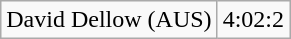<table class="wikitable sortable">
<tr>
<td>David Dellow (<abbr>AUS</abbr>)</td>
<td>4:02:2</td>
</tr>
</table>
